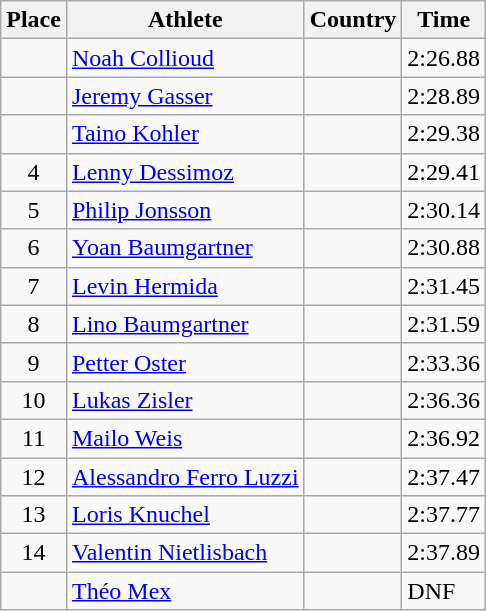<table class="wikitable">
<tr>
<th>Place</th>
<th>Athlete</th>
<th>Country</th>
<th>Time</th>
</tr>
<tr>
<td align=center></td>
<td><a href='#'>Noah Collioud</a></td>
<td></td>
<td>2:26.88</td>
</tr>
<tr>
<td align=center></td>
<td><a href='#'>Jeremy Gasser</a></td>
<td></td>
<td>2:28.89</td>
</tr>
<tr>
<td align=center></td>
<td><a href='#'>Taino Kohler</a></td>
<td></td>
<td>2:29.38</td>
</tr>
<tr>
<td align=center>4</td>
<td><a href='#'>Lenny Dessimoz</a></td>
<td></td>
<td>2:29.41</td>
</tr>
<tr>
<td align=center>5</td>
<td><a href='#'>Philip Jonsson</a></td>
<td></td>
<td>2:30.14</td>
</tr>
<tr>
<td align=center>6</td>
<td><a href='#'>Yoan Baumgartner</a></td>
<td></td>
<td>2:30.88</td>
</tr>
<tr>
<td align=center>7</td>
<td><a href='#'>Levin Hermida</a></td>
<td></td>
<td>2:31.45</td>
</tr>
<tr>
<td align=center>8</td>
<td><a href='#'>Lino Baumgartner</a></td>
<td></td>
<td>2:31.59</td>
</tr>
<tr>
<td align=center>9</td>
<td><a href='#'>Petter Oster</a></td>
<td></td>
<td>2:33.36</td>
</tr>
<tr>
<td align=center>10</td>
<td><a href='#'>Lukas Zisler</a></td>
<td></td>
<td>2:36.36</td>
</tr>
<tr>
<td align=center>11</td>
<td><a href='#'>Mailo Weis</a></td>
<td></td>
<td>2:36.92</td>
</tr>
<tr>
<td align=center>12</td>
<td><a href='#'>Alessandro Ferro Luzzi</a></td>
<td></td>
<td>2:37.47</td>
</tr>
<tr>
<td align=center>13</td>
<td><a href='#'>Loris Knuchel</a></td>
<td></td>
<td>2:37.77</td>
</tr>
<tr>
<td align=center>14</td>
<td><a href='#'>Valentin Nietlisbach</a></td>
<td></td>
<td>2:37.89</td>
</tr>
<tr>
<td align=center></td>
<td><a href='#'>Théo Mex</a></td>
<td></td>
<td>DNF</td>
</tr>
</table>
